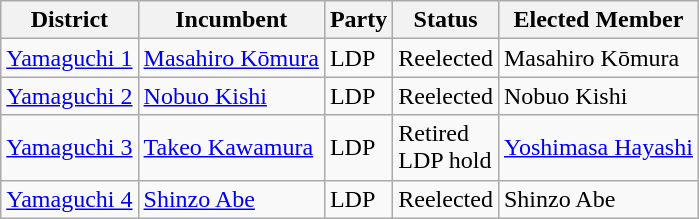<table class="wikitable">
<tr>
<th>District</th>
<th>Incumbent</th>
<th>Party</th>
<th>Status</th>
<th>Elected Member</th>
</tr>
<tr>
<td><a href='#'>Yamaguchi 1</a></td>
<td><a href='#'>Masahiro Kōmura</a></td>
<td>LDP</td>
<td>Reelected</td>
<td>Masahiro Kōmura</td>
</tr>
<tr>
<td><a href='#'>Yamaguchi 2</a></td>
<td><a href='#'>Nobuo Kishi</a></td>
<td>LDP</td>
<td>Reelected</td>
<td>Nobuo Kishi</td>
</tr>
<tr>
<td><a href='#'>Yamaguchi 3</a></td>
<td><a href='#'>Takeo Kawamura</a></td>
<td>LDP</td>
<td>Retired<br>LDP hold</td>
<td><a href='#'>Yoshimasa Hayashi</a></td>
</tr>
<tr>
<td><a href='#'>Yamaguchi 4</a></td>
<td><a href='#'>Shinzo Abe</a></td>
<td>LDP</td>
<td>Reelected</td>
<td>Shinzo Abe</td>
</tr>
</table>
